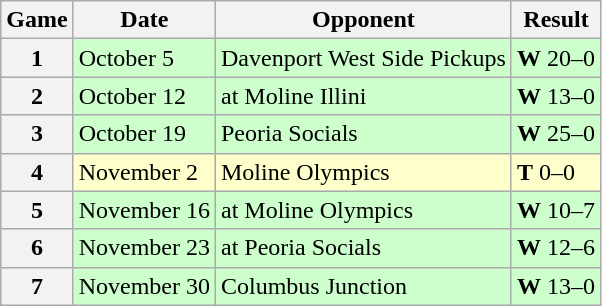<table class="wikitable">
<tr>
<th>Game</th>
<th>Date</th>
<th>Opponent</th>
<th>Result</th>
</tr>
<tr style="background:#cfc">
<th>1</th>
<td>October 5</td>
<td>Davenport West Side Pickups</td>
<td><strong>W</strong> 20–0</td>
</tr>
<tr style="background:#cfc">
<th>2</th>
<td>October 12</td>
<td>at Moline Illini</td>
<td><strong>W</strong> 13–0</td>
</tr>
<tr style="background:#cfc">
<th>3</th>
<td>October 19</td>
<td>Peoria Socials</td>
<td><strong>W</strong> 25–0</td>
</tr>
<tr style="background:#ffc">
<th>4</th>
<td>November 2</td>
<td>Moline Olympics</td>
<td><strong>T</strong> 0–0</td>
</tr>
<tr style="background:#cfc">
<th>5</th>
<td>November 16</td>
<td>at Moline Olympics</td>
<td><strong>W</strong> 10–7</td>
</tr>
<tr style="background:#cfc">
<th>6</th>
<td>November 23</td>
<td>at Peoria Socials</td>
<td><strong>W</strong> 12–6</td>
</tr>
<tr style="background:#cfc">
<th>7</th>
<td>November 30</td>
<td>Columbus Junction</td>
<td><strong>W</strong> 13–0</td>
</tr>
</table>
